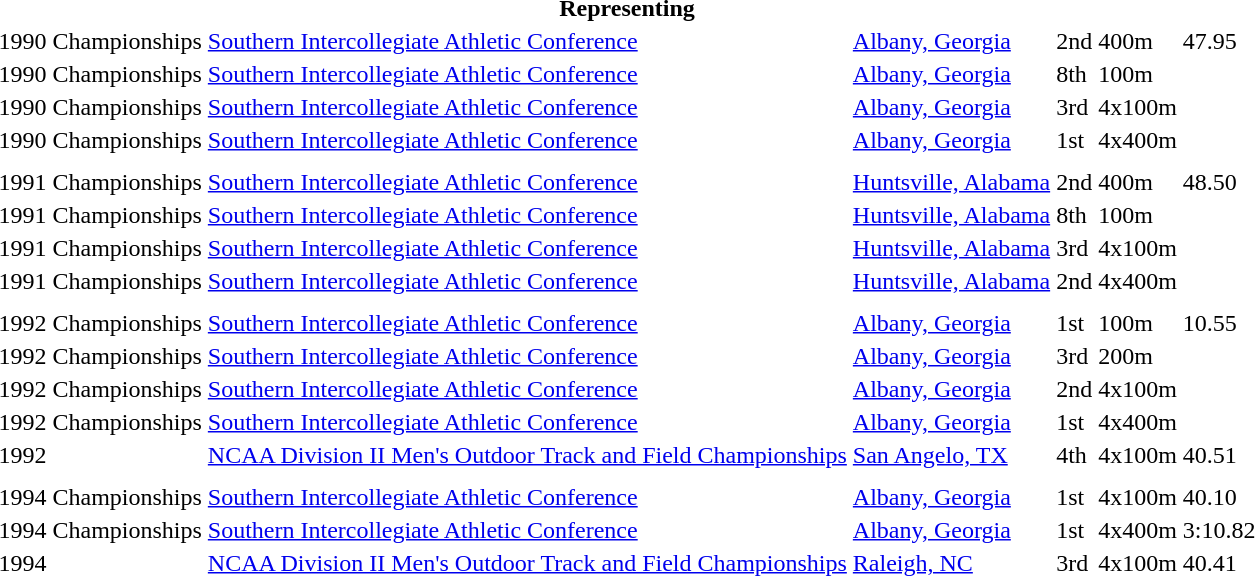<table>
<tr>
<th colspan="6">Representing </th>
</tr>
<tr>
<td>1990 Championships</td>
<td><a href='#'>Southern Intercollegiate Athletic Conference</a></td>
<td><a href='#'>Albany, Georgia</a></td>
<td>2nd</td>
<td>400m</td>
<td>47.95</td>
</tr>
<tr>
<td>1990 Championships</td>
<td><a href='#'>Southern Intercollegiate Athletic Conference</a></td>
<td><a href='#'>Albany, Georgia</a></td>
<td>8th</td>
<td>100m</td>
<td></td>
</tr>
<tr>
<td>1990 Championships</td>
<td><a href='#'>Southern Intercollegiate Athletic Conference</a></td>
<td><a href='#'>Albany, Georgia</a></td>
<td>3rd</td>
<td>4x100m</td>
<td></td>
</tr>
<tr>
<td>1990 Championships</td>
<td><a href='#'>Southern Intercollegiate Athletic Conference</a></td>
<td><a href='#'>Albany, Georgia</a></td>
<td>1st</td>
<td>4x400m</td>
<td></td>
</tr>
<tr>
<td></td>
</tr>
<tr>
</tr>
<tr>
<td>1991 Championships</td>
<td><a href='#'>Southern Intercollegiate Athletic Conference</a></td>
<td><a href='#'>Huntsville, Alabama</a></td>
<td>2nd</td>
<td>400m</td>
<td>48.50</td>
</tr>
<tr>
<td>1991 Championships</td>
<td><a href='#'>Southern Intercollegiate Athletic Conference</a></td>
<td><a href='#'>Huntsville, Alabama</a></td>
<td>8th</td>
<td>100m</td>
<td></td>
</tr>
<tr>
<td>1991 Championships</td>
<td><a href='#'>Southern Intercollegiate Athletic Conference</a></td>
<td><a href='#'>Huntsville, Alabama</a></td>
<td>3rd</td>
<td>4x100m</td>
<td></td>
</tr>
<tr>
<td>1991 Championships</td>
<td><a href='#'>Southern Intercollegiate Athletic Conference</a></td>
<td><a href='#'>Huntsville, Alabama</a></td>
<td>2nd</td>
<td>4x400m</td>
<td></td>
</tr>
<tr>
<td></td>
</tr>
<tr>
</tr>
<tr>
<td>1992 Championships</td>
<td><a href='#'>Southern Intercollegiate Athletic Conference</a></td>
<td><a href='#'>Albany, Georgia</a></td>
<td>1st</td>
<td>100m</td>
<td>10.55</td>
</tr>
<tr>
<td>1992 Championships</td>
<td><a href='#'>Southern Intercollegiate Athletic Conference</a></td>
<td><a href='#'>Albany, Georgia</a></td>
<td>3rd</td>
<td>200m</td>
<td></td>
</tr>
<tr>
<td>1992 Championships</td>
<td><a href='#'>Southern Intercollegiate Athletic Conference</a></td>
<td><a href='#'>Albany, Georgia</a></td>
<td>2nd</td>
<td>4x100m</td>
<td></td>
</tr>
<tr>
<td>1992 Championships</td>
<td><a href='#'>Southern Intercollegiate Athletic Conference</a></td>
<td><a href='#'>Albany, Georgia</a></td>
<td>1st</td>
<td>4x400m</td>
<td></td>
</tr>
<tr>
<td>1992</td>
<td><a href='#'>NCAA Division II Men's Outdoor Track and Field Championships</a></td>
<td><a href='#'>San Angelo, TX</a></td>
<td>4th</td>
<td>4x100m</td>
<td>40.51</td>
</tr>
<tr>
<td></td>
</tr>
<tr>
</tr>
<tr>
<td>1994 Championships</td>
<td><a href='#'>Southern Intercollegiate Athletic Conference</a></td>
<td><a href='#'>Albany, Georgia</a></td>
<td>1st</td>
<td>4x100m</td>
<td>40.10</td>
</tr>
<tr>
<td>1994 Championships</td>
<td><a href='#'>Southern Intercollegiate Athletic Conference</a></td>
<td><a href='#'>Albany, Georgia</a></td>
<td>1st</td>
<td>4x400m</td>
<td>3:10.82</td>
</tr>
<tr>
<td>1994</td>
<td><a href='#'>NCAA Division II Men's Outdoor Track and Field Championships</a></td>
<td><a href='#'>Raleigh, NC</a></td>
<td>3rd</td>
<td>4x100m</td>
<td>40.41</td>
</tr>
</table>
